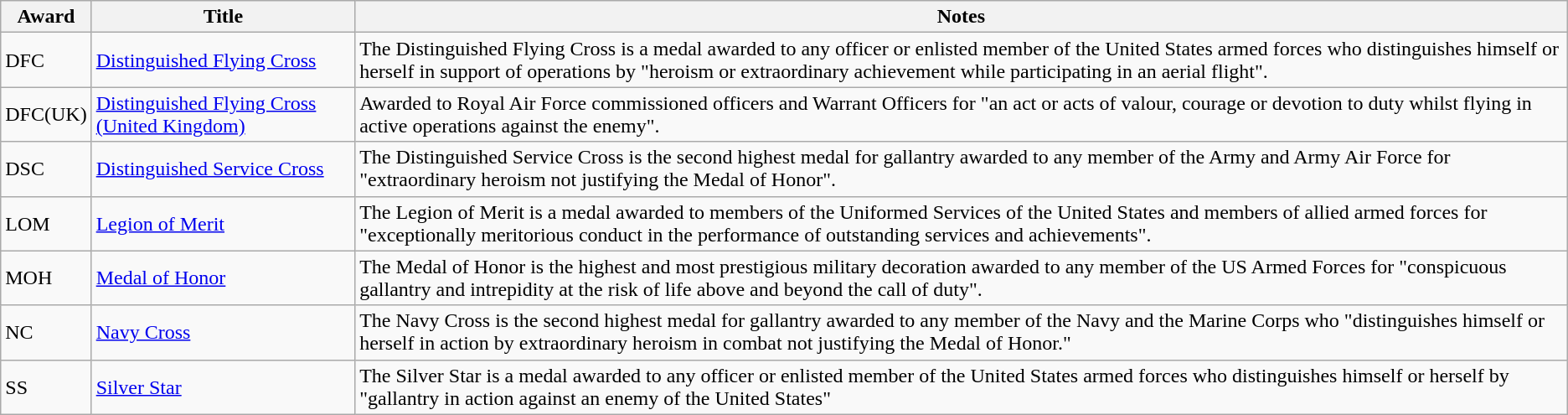<table class="wikitable">
<tr>
<th>Award</th>
<th>Title</th>
<th>Notes</th>
</tr>
<tr>
<td>DFC</td>
<td><a href='#'>Distinguished Flying Cross</a></td>
<td>The Distinguished Flying Cross is a medal awarded to any officer or enlisted member of the United States armed forces who distinguishes himself or herself in support of operations by "heroism or extraordinary achievement while participating in an aerial flight".</td>
</tr>
<tr>
<td>DFC(UK)</td>
<td><a href='#'>Distinguished Flying Cross (United Kingdom)</a></td>
<td>Awarded to Royal Air Force commissioned officers and Warrant Officers for "an act or acts of valour, courage or devotion to duty whilst flying in active operations against the enemy".</td>
</tr>
<tr>
<td>DSC</td>
<td><a href='#'>Distinguished Service Cross</a></td>
<td>The Distinguished Service Cross is the second highest medal for gallantry awarded to any member of the Army and Army Air Force for "extraordinary heroism not justifying the Medal of Honor".</td>
</tr>
<tr>
<td>LOM</td>
<td><a href='#'>Legion of Merit</a></td>
<td>The Legion of Merit is a medal awarded to members of the Uniformed Services of the United States and members of allied armed forces for "exceptionally meritorious conduct in the performance of outstanding services and achievements".</td>
</tr>
<tr>
<td>MOH</td>
<td><a href='#'>Medal of Honor</a></td>
<td>The Medal of Honor is the highest and most prestigious military decoration awarded to any member of the US Armed Forces for "conspicuous gallantry and intrepidity at the risk of life above and beyond the call of duty".</td>
</tr>
<tr>
<td>NC</td>
<td><a href='#'>Navy Cross</a></td>
<td>The Navy Cross is the second highest medal for gallantry awarded to any member of the Navy and the Marine Corps who "distinguishes himself or herself in action by extraordinary heroism in combat not justifying the Medal of Honor."</td>
</tr>
<tr>
<td>SS</td>
<td><a href='#'>Silver Star</a></td>
<td>The Silver Star is a medal awarded to any officer or enlisted member of the United States armed forces who distinguishes himself or herself by "gallantry in action against an enemy of the United States"</td>
</tr>
</table>
